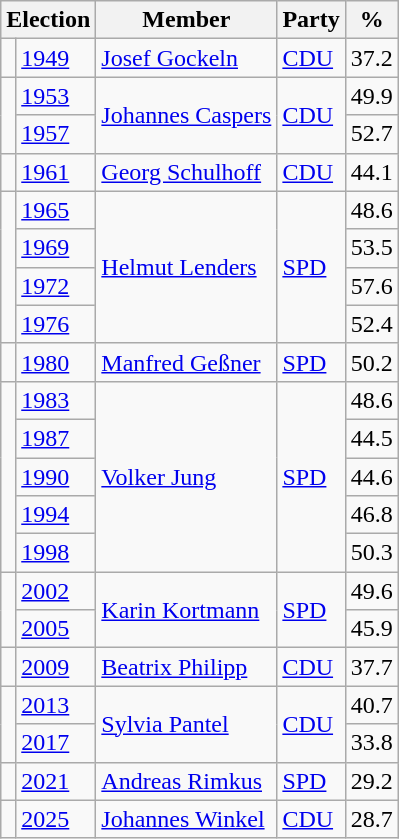<table class=wikitable>
<tr>
<th colspan=2>Election</th>
<th>Member</th>
<th>Party</th>
<th>%</th>
</tr>
<tr>
<td bgcolor=></td>
<td><a href='#'>1949</a></td>
<td><a href='#'>Josef Gockeln</a></td>
<td><a href='#'>CDU</a></td>
<td align=right>37.2</td>
</tr>
<tr>
<td rowspan=2 bgcolor=></td>
<td><a href='#'>1953</a></td>
<td rowspan=2><a href='#'>Johannes Caspers</a></td>
<td rowspan=2><a href='#'>CDU</a></td>
<td align=right>49.9</td>
</tr>
<tr>
<td><a href='#'>1957</a></td>
<td align=right>52.7</td>
</tr>
<tr>
<td bgcolor=></td>
<td><a href='#'>1961</a></td>
<td><a href='#'>Georg Schulhoff</a></td>
<td><a href='#'>CDU</a></td>
<td align=right>44.1</td>
</tr>
<tr>
<td rowspan=4 bgcolor=></td>
<td><a href='#'>1965</a></td>
<td rowspan=4><a href='#'>Helmut Lenders</a></td>
<td rowspan=4><a href='#'>SPD</a></td>
<td align=right>48.6</td>
</tr>
<tr>
<td><a href='#'>1969</a></td>
<td align=right>53.5</td>
</tr>
<tr>
<td><a href='#'>1972</a></td>
<td align=right>57.6</td>
</tr>
<tr>
<td><a href='#'>1976</a></td>
<td align=right>52.4</td>
</tr>
<tr>
<td bgcolor=></td>
<td><a href='#'>1980</a></td>
<td><a href='#'>Manfred Geßner</a></td>
<td><a href='#'>SPD</a></td>
<td align=right>50.2</td>
</tr>
<tr>
<td rowspan=5 bgcolor=></td>
<td><a href='#'>1983</a></td>
<td rowspan=5><a href='#'>Volker Jung</a></td>
<td rowspan=5><a href='#'>SPD</a></td>
<td align=right>48.6</td>
</tr>
<tr>
<td><a href='#'>1987</a></td>
<td align=right>44.5</td>
</tr>
<tr>
<td><a href='#'>1990</a></td>
<td align=right>44.6</td>
</tr>
<tr>
<td><a href='#'>1994</a></td>
<td align=right>46.8</td>
</tr>
<tr>
<td><a href='#'>1998</a></td>
<td align=right>50.3</td>
</tr>
<tr>
<td rowspan=2 bgcolor=></td>
<td><a href='#'>2002</a></td>
<td rowspan=2><a href='#'>Karin Kortmann</a></td>
<td rowspan=2><a href='#'>SPD</a></td>
<td align=right>49.6</td>
</tr>
<tr>
<td><a href='#'>2005</a></td>
<td align=right>45.9</td>
</tr>
<tr>
<td bgcolor=></td>
<td><a href='#'>2009</a></td>
<td><a href='#'>Beatrix Philipp</a></td>
<td><a href='#'>CDU</a></td>
<td align=right>37.7</td>
</tr>
<tr>
<td rowspan=2 bgcolor=></td>
<td><a href='#'>2013</a></td>
<td rowspan=2><a href='#'>Sylvia Pantel</a></td>
<td rowspan=2><a href='#'>CDU</a></td>
<td align=right>40.7</td>
</tr>
<tr>
<td><a href='#'>2017</a></td>
<td align=right>33.8</td>
</tr>
<tr>
<td bgcolor=></td>
<td><a href='#'>2021</a></td>
<td><a href='#'>Andreas Rimkus</a></td>
<td><a href='#'>SPD</a></td>
<td align=right>29.2</td>
</tr>
<tr>
<td bgcolor=></td>
<td><a href='#'>2025</a></td>
<td><a href='#'>Johannes Winkel</a></td>
<td><a href='#'>CDU</a></td>
<td align=right>28.7</td>
</tr>
</table>
